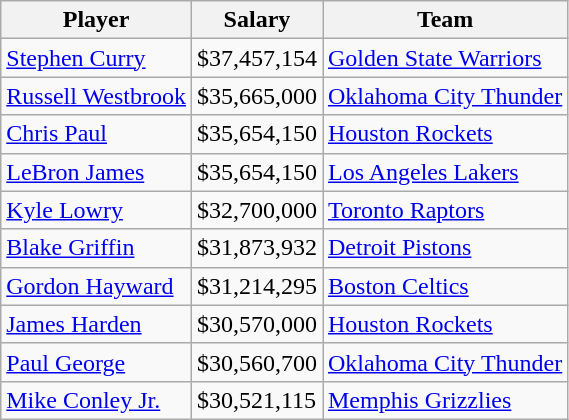<table class="wikitable">
<tr>
<th>Player</th>
<th>Salary</th>
<th>Team</th>
</tr>
<tr>
<td><a href='#'>Stephen Curry</a></td>
<td>$37,457,154</td>
<td><a href='#'>Golden State Warriors</a></td>
</tr>
<tr>
<td><a href='#'>Russell Westbrook</a></td>
<td>$35,665,000</td>
<td><a href='#'>Oklahoma City Thunder</a></td>
</tr>
<tr>
<td><a href='#'>Chris Paul</a></td>
<td>$35,654,150</td>
<td><a href='#'>Houston Rockets</a></td>
</tr>
<tr>
<td><a href='#'>LeBron James</a></td>
<td>$35,654,150</td>
<td><a href='#'>Los Angeles Lakers</a></td>
</tr>
<tr>
<td><a href='#'>Kyle Lowry</a></td>
<td>$32,700,000</td>
<td><a href='#'>Toronto Raptors</a></td>
</tr>
<tr>
<td><a href='#'>Blake Griffin</a></td>
<td>$31,873,932</td>
<td><a href='#'>Detroit Pistons</a></td>
</tr>
<tr>
<td><a href='#'>Gordon Hayward</a></td>
<td>$31,214,295</td>
<td><a href='#'>Boston Celtics</a></td>
</tr>
<tr>
<td><a href='#'>James Harden</a></td>
<td>$30,570,000</td>
<td><a href='#'>Houston Rockets</a></td>
</tr>
<tr>
<td><a href='#'>Paul George</a></td>
<td>$30,560,700</td>
<td><a href='#'>Oklahoma City Thunder</a></td>
</tr>
<tr>
<td><a href='#'>Mike Conley Jr.</a></td>
<td>$30,521,115</td>
<td><a href='#'>Memphis Grizzlies</a></td>
</tr>
</table>
